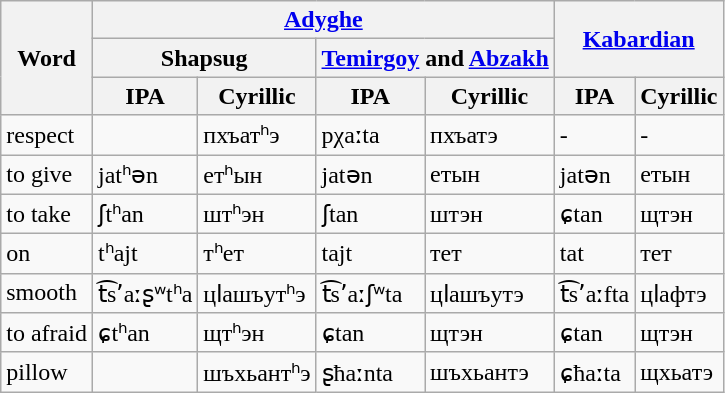<table class="wikitable" border="1" text-align="right">
<tr>
<th rowspan="3">Word</th>
<th colspan="4"><a href='#'>Adyghe</a></th>
<th colspan="2" rowspan="2"><a href='#'>Kabardian</a></th>
</tr>
<tr>
<th colspan="2">Shapsug</th>
<th colspan="2"><a href='#'>Temirgoy</a> and <a href='#'>Abzakh</a></th>
</tr>
<tr>
<th>IPA</th>
<th>Cyrillic</th>
<th>IPA</th>
<th>Cyrillic</th>
<th>IPA</th>
<th>Cyrillic</th>
</tr>
<tr>
<td>respect</td>
<td></td>
<td>пхъатʰэ</td>
<td>pχaːta</td>
<td>пхъатэ</td>
<td>-</td>
<td>-</td>
</tr>
<tr>
<td>to give</td>
<td>jatʰən</td>
<td>етʰын</td>
<td>jatən</td>
<td>етын</td>
<td>jatən</td>
<td>етын</td>
</tr>
<tr>
<td>to take</td>
<td>ʃtʰan</td>
<td>штʰэн</td>
<td>ʃtan</td>
<td>штэн</td>
<td>ɕtan</td>
<td>щтэн</td>
</tr>
<tr>
<td>on</td>
<td>tʰajt</td>
<td>тʰет</td>
<td>tajt</td>
<td>тет</td>
<td>tat</td>
<td>тет</td>
</tr>
<tr>
<td>smooth</td>
<td>t͡sʼaːʂʷtʰa</td>
<td>цӏашъутʰэ</td>
<td>t͡sʼaːʃʷta</td>
<td>цӏашъутэ</td>
<td>t͡sʼaːfta</td>
<td>цӏафтэ</td>
</tr>
<tr>
<td>to afraid</td>
<td>ɕtʰan</td>
<td>щтʰэн</td>
<td>ɕtan</td>
<td>щтэн</td>
<td>ɕtan</td>
<td>щтэн</td>
</tr>
<tr>
<td>pillow</td>
<td></td>
<td>шъхьантʰэ</td>
<td>ʂħaːnta</td>
<td>шъхьантэ</td>
<td>ɕħaːta</td>
<td>щхьатэ</td>
</tr>
</table>
